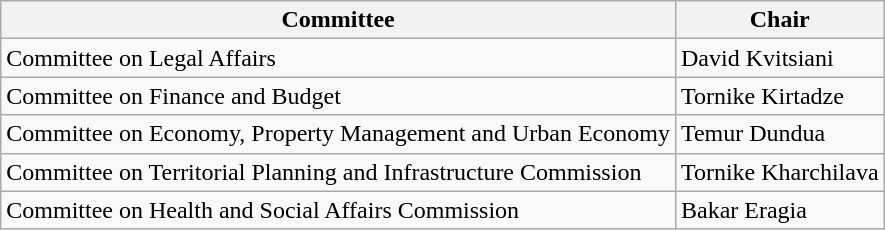<table class="wikitable">
<tr>
<th>Committee</th>
<th>Chair</th>
</tr>
<tr>
<td>Committee on Legal Affairs</td>
<td>David Kvitsiani</td>
</tr>
<tr>
<td>Committee on Finance and Budget</td>
<td>Tornike Kirtadze</td>
</tr>
<tr>
<td>Committee on Economy, Property Management and Urban Economy</td>
<td>Temur Dundua</td>
</tr>
<tr>
<td>Committee on Territorial Planning and Infrastructure Commission</td>
<td>Tornike Kharchilava</td>
</tr>
<tr>
<td>Committee on Health and Social Affairs Commission</td>
<td>Bakar Eragia</td>
</tr>
</table>
